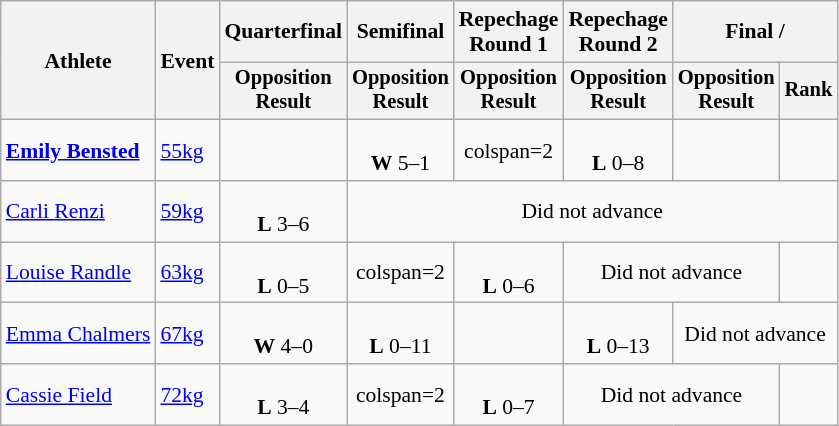<table class="wikitable" style="font-size:90%">
<tr>
<th rowspan="2">Athlete</th>
<th rowspan="2">Event</th>
<th>Quarterfinal</th>
<th>Semifinal</th>
<th>Repechage<br>Round 1</th>
<th>Repechage<br>Round 2</th>
<th colspan=2>Final / </th>
</tr>
<tr style="font-size: 95%">
<th>Opposition<br>Result</th>
<th>Opposition<br>Result</th>
<th>Opposition<br>Result</th>
<th>Opposition<br>Result</th>
<th>Opposition<br>Result</th>
<th>Rank</th>
</tr>
<tr align=center>
<td align=left><strong><a href='#'>Emily Bensted</a></strong></td>
<td align=left><a href='#'>55kg</a></td>
<td></td>
<td><br><strong>W</strong> 5–1</td>
<td>colspan=2 </td>
<td><br><strong>L</strong> 0–8</td>
<td></td>
</tr>
<tr align=center>
<td align=left><a href='#'>Carli Renzi</a></td>
<td align=left><a href='#'>59kg</a></td>
<td><br><strong>L</strong> 3–6</td>
<td colspan=5>Did not advance</td>
</tr>
<tr align=center>
<td align=left><a href='#'>Louise Randle</a></td>
<td align=left><a href='#'>63kg</a></td>
<td><br><strong>L</strong> 0–5</td>
<td>colspan=2 </td>
<td><br><strong>L</strong> 0–6</td>
<td colspan=2>Did not advance</td>
</tr>
<tr align=center>
<td align=left><a href='#'>Emma Chalmers</a></td>
<td align=left><a href='#'>67kg</a></td>
<td><br><strong>W</strong> 4–0</td>
<td><br><strong>L</strong> 0–11</td>
<td></td>
<td><br><strong>L</strong> 0–13</td>
<td colspan=2>Did not advance</td>
</tr>
<tr align=center>
<td align=left><a href='#'>Cassie Field</a></td>
<td align=left><a href='#'>72kg</a></td>
<td><br><strong>L</strong> 3–4</td>
<td>colspan=2 </td>
<td><br><strong>L</strong> 0–7</td>
<td colspan=2>Did not advance</td>
</tr>
</table>
